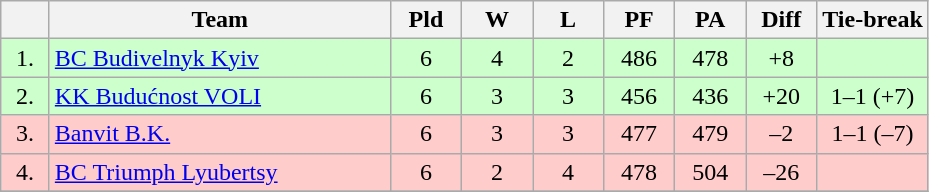<table class="wikitable" style="text-align:center">
<tr>
<th width=25></th>
<th width=220>Team</th>
<th width=40>Pld</th>
<th width=40>W</th>
<th width=40>L</th>
<th width=40>PF</th>
<th width=40>PA</th>
<th width=40>Diff</th>
<th>Tie-break</th>
</tr>
<tr style="background:#ccffcc;">
<td>1.</td>
<td align=left> <a href='#'>BC Budivelnyk Kyiv</a></td>
<td>6</td>
<td>4</td>
<td>2</td>
<td>486</td>
<td>478</td>
<td>+8</td>
<td></td>
</tr>
<tr style="background:#ccffcc;">
<td>2.</td>
<td align=left> <a href='#'>KK Budućnost VOLI</a></td>
<td>6</td>
<td>3</td>
<td>3</td>
<td>456</td>
<td>436</td>
<td>+20</td>
<td>1–1 (+7)</td>
</tr>
<tr style="background:#ffcccc;">
<td>3.</td>
<td align=left> <a href='#'>Banvit B.K.</a></td>
<td>6</td>
<td>3</td>
<td>3</td>
<td>477</td>
<td>479</td>
<td>–2</td>
<td>1–1 (–7)</td>
</tr>
<tr style="background:#ffcccc;">
<td>4.</td>
<td align=left> <a href='#'>BC Triumph Lyubertsy</a></td>
<td>6</td>
<td>2</td>
<td>4</td>
<td>478</td>
<td>504</td>
<td>–26</td>
<td></td>
</tr>
<tr>
</tr>
</table>
